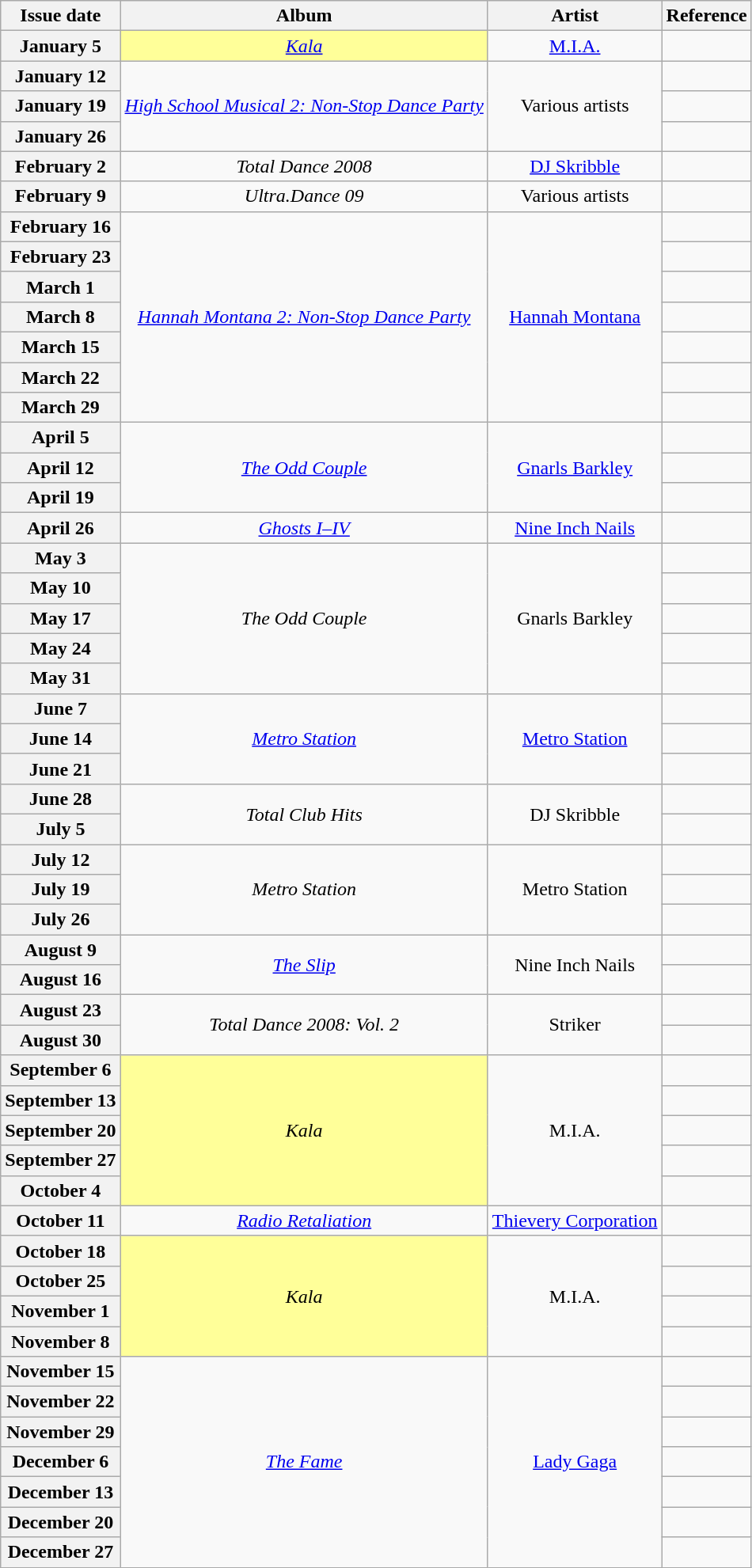<table class="wikitable plainrowheaders" style="text-align:center">
<tr>
<th scope="col">Issue date</th>
<th scope="col">Album</th>
<th scope="col">Artist</th>
<th scope="col">Reference</th>
</tr>
<tr>
<th scope="row">January 5</th>
<td bgcolor=#FFFF99><em><a href='#'>Kala</a></em> </td>
<td><a href='#'>M.I.A.</a></td>
<td></td>
</tr>
<tr>
<th scope="row">January 12</th>
<td rowspan="3"><em><a href='#'>High School Musical 2: Non-Stop Dance Party</a></em></td>
<td rowspan="3">Various artists</td>
<td></td>
</tr>
<tr>
<th scope="row">January 19</th>
<td></td>
</tr>
<tr>
<th scope="row">January 26</th>
<td></td>
</tr>
<tr>
<th scope="row">February 2</th>
<td><em>Total Dance 2008</em></td>
<td><a href='#'>DJ Skribble</a></td>
<td></td>
</tr>
<tr>
<th scope="row">February 9</th>
<td><em>Ultra.Dance 09</em></td>
<td>Various artists</td>
<td></td>
</tr>
<tr>
<th scope="row">February 16</th>
<td rowspan="7"><em><a href='#'>Hannah Montana 2: Non-Stop Dance Party</a></em></td>
<td rowspan="7"><a href='#'>Hannah Montana</a></td>
<td></td>
</tr>
<tr>
<th scope="row">February 23</th>
<td></td>
</tr>
<tr>
<th scope="row">March 1</th>
<td></td>
</tr>
<tr>
<th scope="row">March 8</th>
<td></td>
</tr>
<tr>
<th scope="row">March 15</th>
<td></td>
</tr>
<tr>
<th scope="row">March 22</th>
<td></td>
</tr>
<tr>
<th scope="row">March 29</th>
<td></td>
</tr>
<tr>
<th scope="row">April 5</th>
<td rowspan="3"><em><a href='#'>The Odd Couple</a></em></td>
<td rowspan="3"><a href='#'>Gnarls Barkley</a></td>
<td></td>
</tr>
<tr>
<th scope="row">April 12</th>
<td></td>
</tr>
<tr>
<th scope="row">April 19</th>
<td></td>
</tr>
<tr>
<th scope="row">April 26</th>
<td><em><a href='#'>Ghosts I–IV</a></em></td>
<td><a href='#'>Nine Inch Nails</a></td>
<td></td>
</tr>
<tr>
<th scope="row">May 3</th>
<td rowspan="5"><em>The Odd Couple</em></td>
<td rowspan="5">Gnarls Barkley</td>
<td></td>
</tr>
<tr>
<th scope="row">May 10</th>
<td></td>
</tr>
<tr>
<th scope="row">May 17</th>
<td></td>
</tr>
<tr>
<th scope="row">May 24</th>
<td></td>
</tr>
<tr>
<th scope="row">May 31</th>
<td></td>
</tr>
<tr>
<th scope="row">June 7</th>
<td rowspan="3"><em><a href='#'>Metro Station</a></em></td>
<td rowspan="3"><a href='#'>Metro Station</a></td>
<td></td>
</tr>
<tr>
<th scope="row">June 14</th>
<td></td>
</tr>
<tr>
<th scope="row">June 21</th>
<td></td>
</tr>
<tr>
<th scope="row">June 28</th>
<td rowspan="2"><em>Total Club Hits</em></td>
<td rowspan="2">DJ Skribble</td>
<td></td>
</tr>
<tr>
<th scope="row">July 5</th>
<td></td>
</tr>
<tr>
<th scope="row">July 12</th>
<td rowspan="3"><em>Metro Station</em></td>
<td rowspan="3">Metro Station</td>
<td></td>
</tr>
<tr>
<th scope="row">July 19</th>
<td></td>
</tr>
<tr>
<th scope="row">July 26</th>
<td></td>
</tr>
<tr>
<th scope="row">August 9</th>
<td rowspan="2"><em><a href='#'>The Slip</a></em></td>
<td rowspan="2">Nine Inch Nails</td>
<td></td>
</tr>
<tr>
<th scope="row">August 16</th>
<td></td>
</tr>
<tr>
<th scope="row">August 23</th>
<td rowspan="2"><em>Total Dance 2008: Vol. 2</em></td>
<td rowspan="2">Striker</td>
<td></td>
</tr>
<tr>
<th scope="row">August 30</th>
<td></td>
</tr>
<tr>
<th scope="row">September 6</th>
<td bgcolor=#FFFF99 rowspan="5"><em>Kala</em> </td>
<td rowspan="5">M.I.A.</td>
<td></td>
</tr>
<tr>
<th scope="row">September 13</th>
<td></td>
</tr>
<tr>
<th scope="row">September 20</th>
<td></td>
</tr>
<tr>
<th scope="row">September 27</th>
<td></td>
</tr>
<tr>
<th scope="row">October 4</th>
<td></td>
</tr>
<tr>
<th scope="row">October 11</th>
<td><em><a href='#'>Radio Retaliation</a></em></td>
<td><a href='#'>Thievery Corporation</a></td>
<td></td>
</tr>
<tr>
<th scope="row">October 18</th>
<td bgcolor=#FFFF99 rowspan="4"><em>Kala</em> </td>
<td rowspan="4">M.I.A.</td>
<td></td>
</tr>
<tr>
<th scope="row">October 25</th>
<td></td>
</tr>
<tr>
<th scope="row">November 1</th>
<td></td>
</tr>
<tr>
<th scope="row">November 8</th>
<td></td>
</tr>
<tr>
<th scope="row">November 15</th>
<td rowspan="7"><em><a href='#'>The Fame</a></em></td>
<td rowspan="7"><a href='#'>Lady Gaga</a></td>
<td></td>
</tr>
<tr>
<th scope="row">November 22</th>
<td></td>
</tr>
<tr>
<th scope="row">November 29</th>
<td></td>
</tr>
<tr>
<th scope="row">December 6</th>
<td></td>
</tr>
<tr>
<th scope="row">December 13</th>
<td></td>
</tr>
<tr>
<th scope="row">December 20</th>
<td></td>
</tr>
<tr>
<th scope="row">December 27</th>
<td></td>
</tr>
</table>
